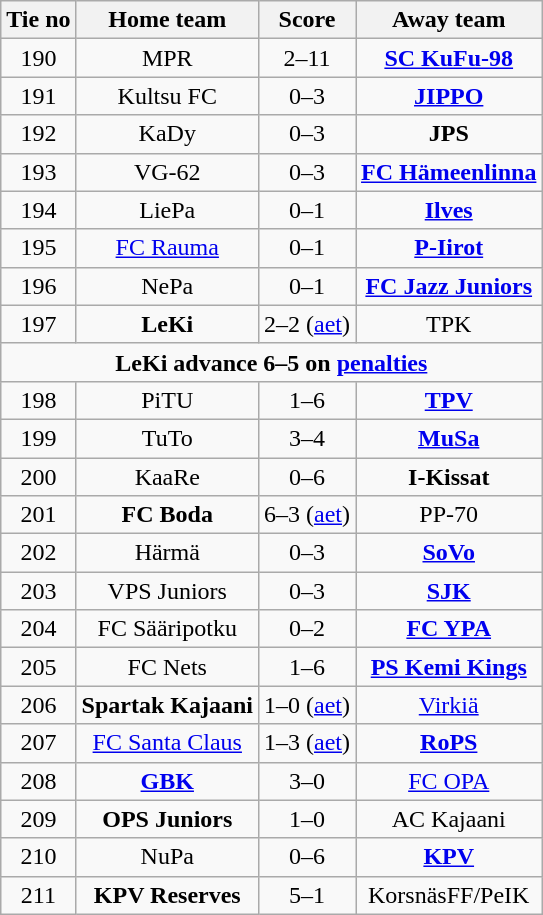<table class="wikitable" style="text-align: center">
<tr>
<th>Tie no</th>
<th>Home team</th>
<th>Score</th>
<th>Away team</th>
</tr>
<tr>
<td>190</td>
<td>MPR</td>
<td>2–11</td>
<td><strong><a href='#'>SC KuFu-98</a></strong></td>
</tr>
<tr>
<td>191</td>
<td>Kultsu FC</td>
<td>0–3</td>
<td><strong><a href='#'>JIPPO</a></strong></td>
</tr>
<tr>
<td>192</td>
<td>KaDy</td>
<td>0–3</td>
<td><strong>JPS</strong></td>
</tr>
<tr>
<td>193</td>
<td>VG-62</td>
<td>0–3</td>
<td><strong><a href='#'>FC Hämeenlinna</a></strong></td>
</tr>
<tr>
<td>194</td>
<td>LiePa</td>
<td>0–1</td>
<td><strong><a href='#'>Ilves</a></strong></td>
</tr>
<tr>
<td>195</td>
<td><a href='#'>FC Rauma</a></td>
<td>0–1</td>
<td><strong><a href='#'>P-Iirot</a></strong></td>
</tr>
<tr>
<td>196</td>
<td>NePa</td>
<td>0–1</td>
<td><strong><a href='#'>FC Jazz Juniors</a></strong></td>
</tr>
<tr>
<td>197</td>
<td><strong>LeKi</strong></td>
<td>2–2 (<a href='#'>aet</a>)</td>
<td>TPK</td>
</tr>
<tr>
<td colspan=4><strong>LeKi advance 6–5 on <a href='#'>penalties</a></strong></td>
</tr>
<tr>
<td>198</td>
<td>PiTU</td>
<td>1–6</td>
<td><strong><a href='#'>TPV</a></strong></td>
</tr>
<tr>
<td>199</td>
<td>TuTo</td>
<td>3–4</td>
<td><strong><a href='#'>MuSa</a></strong></td>
</tr>
<tr>
<td>200</td>
<td>KaaRe</td>
<td>0–6</td>
<td><strong>I-Kissat</strong></td>
</tr>
<tr>
<td>201</td>
<td><strong>FC Boda</strong></td>
<td>6–3 (<a href='#'>aet</a>)</td>
<td>PP-70</td>
</tr>
<tr>
<td>202</td>
<td>Härmä</td>
<td>0–3</td>
<td><strong><a href='#'>SoVo</a></strong></td>
</tr>
<tr>
<td>203</td>
<td>VPS Juniors</td>
<td>0–3</td>
<td><strong><a href='#'>SJK</a></strong></td>
</tr>
<tr>
<td>204</td>
<td>FC Sääripotku</td>
<td>0–2</td>
<td><strong><a href='#'>FC YPA</a></strong></td>
</tr>
<tr>
<td>205</td>
<td>FC Nets</td>
<td>1–6</td>
<td><strong><a href='#'>PS Kemi Kings</a></strong></td>
</tr>
<tr>
<td>206</td>
<td><strong>Spartak Kajaani</strong></td>
<td>1–0 (<a href='#'>aet</a>)</td>
<td><a href='#'>Virkiä</a></td>
</tr>
<tr>
<td>207</td>
<td><a href='#'>FC Santa Claus</a></td>
<td>1–3 (<a href='#'>aet</a>)</td>
<td><strong><a href='#'>RoPS</a></strong></td>
</tr>
<tr>
<td>208</td>
<td><strong><a href='#'>GBK</a></strong></td>
<td>3–0</td>
<td><a href='#'>FC OPA</a></td>
</tr>
<tr>
<td>209</td>
<td><strong>OPS Juniors</strong></td>
<td>1–0</td>
<td>AC Kajaani</td>
</tr>
<tr>
<td>210</td>
<td>NuPa</td>
<td>0–6</td>
<td><strong><a href='#'>KPV</a></strong></td>
</tr>
<tr>
<td>211</td>
<td><strong>KPV Reserves</strong></td>
<td>5–1</td>
<td>KorsnäsFF/PeIK</td>
</tr>
</table>
